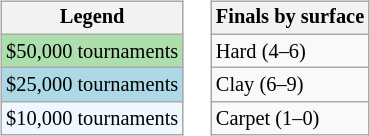<table>
<tr valign=top>
<td><br><table class=wikitable style="font-size:85%">
<tr>
<th>Legend</th>
</tr>
<tr style="background:#addfad;">
<td>$50,000 tournaments</td>
</tr>
<tr style="background:lightblue;">
<td>$25,000 tournaments</td>
</tr>
<tr style="background:#f0f8ff;">
<td>$10,000 tournaments</td>
</tr>
</table>
</td>
<td><br><table class=wikitable style="font-size:85%">
<tr>
<th>Finals by surface</th>
</tr>
<tr>
<td>Hard (4–6)</td>
</tr>
<tr>
<td>Clay (6–9)</td>
</tr>
<tr>
<td>Carpet (1–0)</td>
</tr>
</table>
</td>
</tr>
</table>
